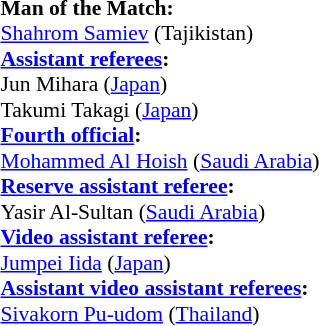<table style="width:100%; font-size:90%;">
<tr>
<td><br><strong>Man of the Match:</strong>
<br><a href='#'>Shahrom Samiev</a> (Tajikistan)<br><strong><a href='#'>Assistant referees</a>:</strong>
<br>Jun Mihara (<a href='#'>Japan</a>)
<br>Takumi Takagi (<a href='#'>Japan</a>)
<br><strong><a href='#'>Fourth official</a>:</strong>
<br><a href='#'>Mohammed Al Hoish</a> (<a href='#'>Saudi Arabia</a>)
<br><strong><a href='#'>Reserve assistant referee</a>:</strong>
<br>Yasir Al-Sultan (<a href='#'>Saudi Arabia</a>)
<br><strong><a href='#'>Video assistant referee</a>:</strong>
<br><a href='#'>Jumpei Iida</a> (<a href='#'>Japan</a>)
<br><strong><a href='#'>Assistant video assistant referees</a>:</strong>
<br><a href='#'>Sivakorn Pu-udom</a> (<a href='#'>Thailand</a>)</td>
</tr>
</table>
